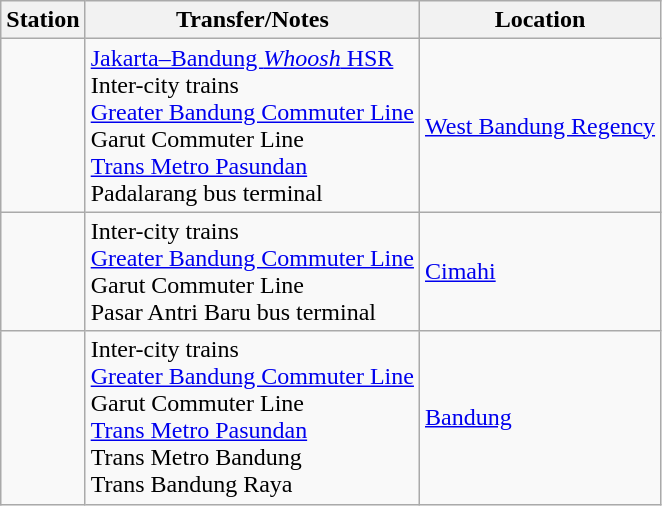<table class="wikitable">
<tr>
<th>Station</th>
<th>Transfer/Notes</th>
<th>Location</th>
</tr>
<tr>
<td><strong></strong></td>
<td> <a href='#'>Jakarta–Bandung <em>Whoosh</em> HSR</a><br> Inter-city trains<br> <a href='#'>Greater Bandung Commuter Line</a><br> Garut Commuter Line<br> <a href='#'>Trans Metro Pasundan</a><br> Padalarang bus terminal</td>
<td><a href='#'>West Bandung Regency</a></td>
</tr>
<tr>
<td></td>
<td> Inter-city trains<br> <a href='#'>Greater Bandung Commuter Line</a><br> Garut Commuter Line<br> Pasar Antri Baru bus terminal</td>
<td><a href='#'>Cimahi</a></td>
</tr>
<tr>
<td><strong></strong></td>
<td> Inter-city trains<br> <a href='#'>Greater Bandung Commuter Line</a><br> Garut Commuter Line<br>   <a href='#'>Trans Metro Pasundan</a><br> Trans Metro Bandung<br> Trans Bandung Raya</td>
<td><a href='#'>Bandung</a></td>
</tr>
</table>
